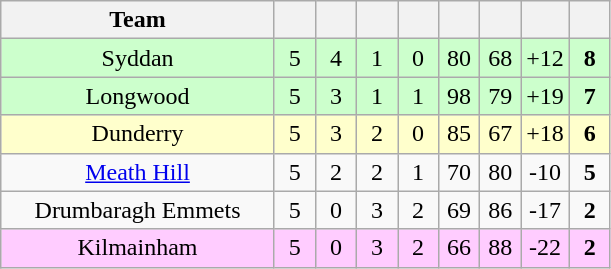<table class="wikitable" style="text-align:center">
<tr>
<th style="width:175px;">Team</th>
<th width="20"></th>
<th width="20"></th>
<th width="20"></th>
<th width="20"></th>
<th width="20"></th>
<th width="20"></th>
<th width="20"></th>
<th width="20"></th>
</tr>
<tr style="background:#cfc;">
<td>Syddan</td>
<td>5</td>
<td>4</td>
<td>1</td>
<td>0</td>
<td>80</td>
<td>68</td>
<td>+12</td>
<td><strong>8</strong></td>
</tr>
<tr style="background:#cfc;">
<td>Longwood</td>
<td>5</td>
<td>3</td>
<td>1</td>
<td>1</td>
<td>98</td>
<td>79</td>
<td>+19</td>
<td><strong>7</strong></td>
</tr>
<tr style="background:#ffffcc;">
<td>Dunderry</td>
<td>5</td>
<td>3</td>
<td>2</td>
<td>0</td>
<td>85</td>
<td>67</td>
<td>+18</td>
<td><strong>6</strong></td>
</tr>
<tr>
<td><a href='#'>Meath Hill</a></td>
<td>5</td>
<td>2</td>
<td>2</td>
<td>1</td>
<td>70</td>
<td>80</td>
<td>-10</td>
<td><strong>5</strong></td>
</tr>
<tr>
<td>Drumbaragh Emmets</td>
<td>5</td>
<td>0</td>
<td>3</td>
<td>2</td>
<td>69</td>
<td>86</td>
<td>-17</td>
<td><strong>2</strong></td>
</tr>
<tr style="background:#fcf;">
<td>Kilmainham</td>
<td>5</td>
<td>0</td>
<td>3</td>
<td>2</td>
<td>66</td>
<td>88</td>
<td>-22</td>
<td><strong>2</strong></td>
</tr>
</table>
